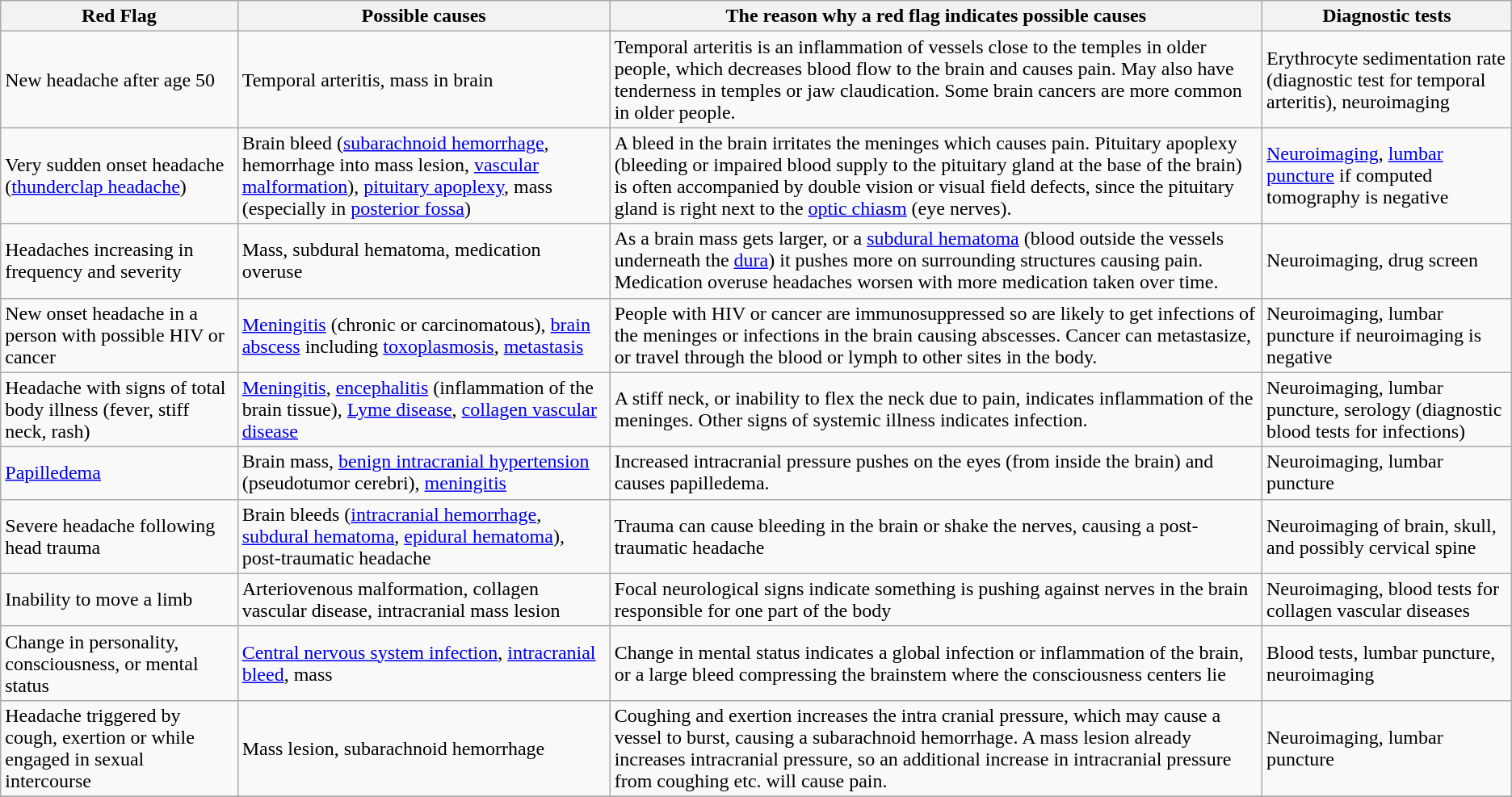<table class="wikitable">
<tr>
<th>Red Flag</th>
<th>Possible causes</th>
<th>The reason why a red flag indicates possible causes</th>
<th>Diagnostic tests</th>
</tr>
<tr>
<td>New headache after age 50</td>
<td>Temporal arteritis, mass in brain</td>
<td>Temporal arteritis is an inflammation of vessels close to the temples in older people, which decreases blood flow to the brain and causes pain. May also have tenderness in temples or jaw claudication. Some brain cancers are more common in older people.</td>
<td>Erythrocyte sedimentation rate (diagnostic test for temporal arteritis), neuroimaging</td>
</tr>
<tr>
<td>Very sudden onset headache (<a href='#'>thunderclap headache</a>)</td>
<td>Brain bleed (<a href='#'>subarachnoid hemorrhage</a>, hemorrhage into mass lesion, <a href='#'>vascular malformation</a>), <a href='#'>pituitary apoplexy</a>, mass (especially in <a href='#'>posterior fossa</a>)</td>
<td>A bleed in the brain irritates the meninges which causes pain. Pituitary apoplexy (bleeding or impaired blood supply to the pituitary gland at the base of the brain) is often accompanied by double vision or visual field defects, since the pituitary gland is right next to the <a href='#'>optic chiasm</a> (eye nerves).</td>
<td><a href='#'>Neuroimaging</a>, <a href='#'>lumbar puncture</a> if computed tomography is negative</td>
</tr>
<tr>
<td>Headaches increasing in frequency and severity</td>
<td>Mass, subdural hematoma, medication overuse</td>
<td>As a brain mass gets larger, or a <a href='#'>subdural hematoma</a> (blood outside the vessels underneath the <a href='#'>dura</a>) it pushes more on surrounding structures causing pain. Medication overuse headaches worsen with more medication taken over time.</td>
<td>Neuroimaging, drug screen</td>
</tr>
<tr>
<td>New onset headache in a person with possible HIV or cancer</td>
<td><a href='#'>Meningitis</a> (chronic or carcinomatous), <a href='#'>brain abscess</a> including <a href='#'>toxoplasmosis</a>, <a href='#'>metastasis</a></td>
<td>People with HIV or cancer are immunosuppressed so are likely to get infections of the meninges or infections in the brain causing abscesses. Cancer can metastasize, or travel through the blood or lymph to other sites in the body.</td>
<td>Neuroimaging, lumbar puncture if neuroimaging is negative</td>
</tr>
<tr>
<td>Headache with signs of total body illness (fever, stiff neck, rash)</td>
<td><a href='#'>Meningitis</a>, <a href='#'>encephalitis</a> (inflammation of the brain tissue), <a href='#'>Lyme disease</a>, <a href='#'>collagen vascular disease</a></td>
<td>A stiff neck, or inability to flex the neck due to pain, indicates inflammation of the meninges. Other signs of systemic illness indicates infection.</td>
<td>Neuroimaging, lumbar puncture, serology (diagnostic blood tests for infections)</td>
</tr>
<tr>
<td><a href='#'>Papilledema</a></td>
<td>Brain mass, <a href='#'>benign intracranial hypertension</a> (pseudotumor cerebri), <a href='#'>meningitis</a></td>
<td>Increased intracranial pressure pushes on the eyes (from inside the brain) and causes papilledema.</td>
<td>Neuroimaging, lumbar puncture</td>
</tr>
<tr>
<td>Severe headache following head trauma</td>
<td>Brain bleeds (<a href='#'>intracranial hemorrhage</a>, <a href='#'>subdural hematoma</a>, <a href='#'>epidural hematoma</a>), post-traumatic headache</td>
<td>Trauma can cause bleeding in the brain or shake the nerves, causing a post-traumatic headache</td>
<td>Neuroimaging of brain, skull, and possibly cervical spine</td>
</tr>
<tr>
<td>Inability to move a limb</td>
<td>Arteriovenous malformation, collagen vascular disease, intracranial mass lesion</td>
<td>Focal neurological signs indicate something is pushing against nerves in the brain responsible for one part of the body</td>
<td>Neuroimaging, blood tests for collagen vascular diseases</td>
</tr>
<tr>
<td>Change in personality, consciousness, or mental status</td>
<td><a href='#'>Central nervous system infection</a>, <a href='#'>intracranial bleed</a>, mass</td>
<td>Change in mental status indicates a global infection or inflammation of the brain, or a large bleed compressing the brainstem where the consciousness centers lie</td>
<td>Blood tests, lumbar puncture, neuroimaging</td>
</tr>
<tr>
<td>Headache triggered by cough, exertion or while engaged in sexual intercourse</td>
<td>Mass lesion, subarachnoid hemorrhage</td>
<td>Coughing and exertion increases the intra cranial pressure, which may cause a vessel to burst, causing a subarachnoid hemorrhage. A mass lesion already increases intracranial pressure, so an additional increase in intracranial pressure from coughing etc. will cause pain.</td>
<td>Neuroimaging, lumbar puncture</td>
</tr>
<tr>
</tr>
</table>
